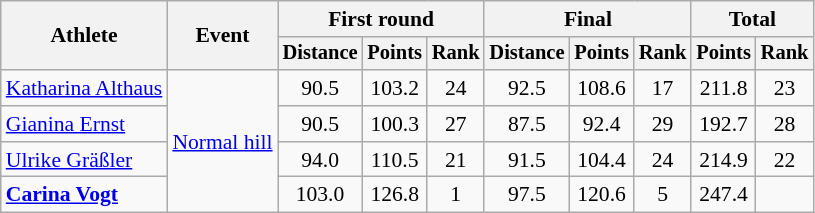<table class="wikitable" style="font-size:90%">
<tr>
<th rowspan=2>Athlete</th>
<th rowspan=2>Event</th>
<th colspan=3>First round</th>
<th colspan=3>Final</th>
<th colspan=2>Total</th>
</tr>
<tr style="font-size:95%">
<th>Distance</th>
<th>Points</th>
<th>Rank</th>
<th>Distance</th>
<th>Points</th>
<th>Rank</th>
<th>Points</th>
<th>Rank</th>
</tr>
<tr align=center>
<td align=left><a href='#'>Katharina Althaus</a></td>
<td align=left rowspan=4><a href='#'>Normal hill</a></td>
<td>90.5</td>
<td>103.2</td>
<td>24</td>
<td>92.5</td>
<td>108.6</td>
<td>17</td>
<td>211.8</td>
<td>23</td>
</tr>
<tr align=center>
<td align=left><a href='#'>Gianina Ernst</a></td>
<td>90.5</td>
<td>100.3</td>
<td>27</td>
<td>87.5</td>
<td>92.4</td>
<td>29</td>
<td>192.7</td>
<td>28</td>
</tr>
<tr align=center>
<td align=left><a href='#'>Ulrike Gräßler</a></td>
<td>94.0</td>
<td>110.5</td>
<td>21</td>
<td>91.5</td>
<td>104.4</td>
<td>24</td>
<td>214.9</td>
<td>22</td>
</tr>
<tr align=center>
<td align=left><strong><a href='#'>Carina Vogt</a></strong></td>
<td>103.0</td>
<td>126.8</td>
<td>1</td>
<td>97.5</td>
<td>120.6</td>
<td>5</td>
<td>247.4</td>
<td></td>
</tr>
</table>
